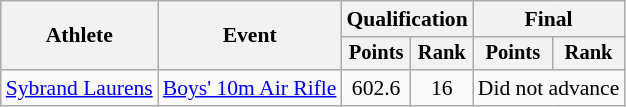<table class="wikitable" style="font-size:90%;">
<tr>
<th rowspan=2>Athlete</th>
<th rowspan=2>Event</th>
<th colspan=2>Qualification</th>
<th colspan=2>Final</th>
</tr>
<tr style="font-size:95%">
<th>Points</th>
<th>Rank</th>
<th>Points</th>
<th>Rank</th>
</tr>
<tr align=center>
<td align=left><a href='#'>Sybrand Laurens</a></td>
<td align=left><a href='#'>Boys' 10m Air Rifle</a></td>
<td>602.6</td>
<td>16</td>
<td colspan=2>Did not advance</td>
</tr>
</table>
